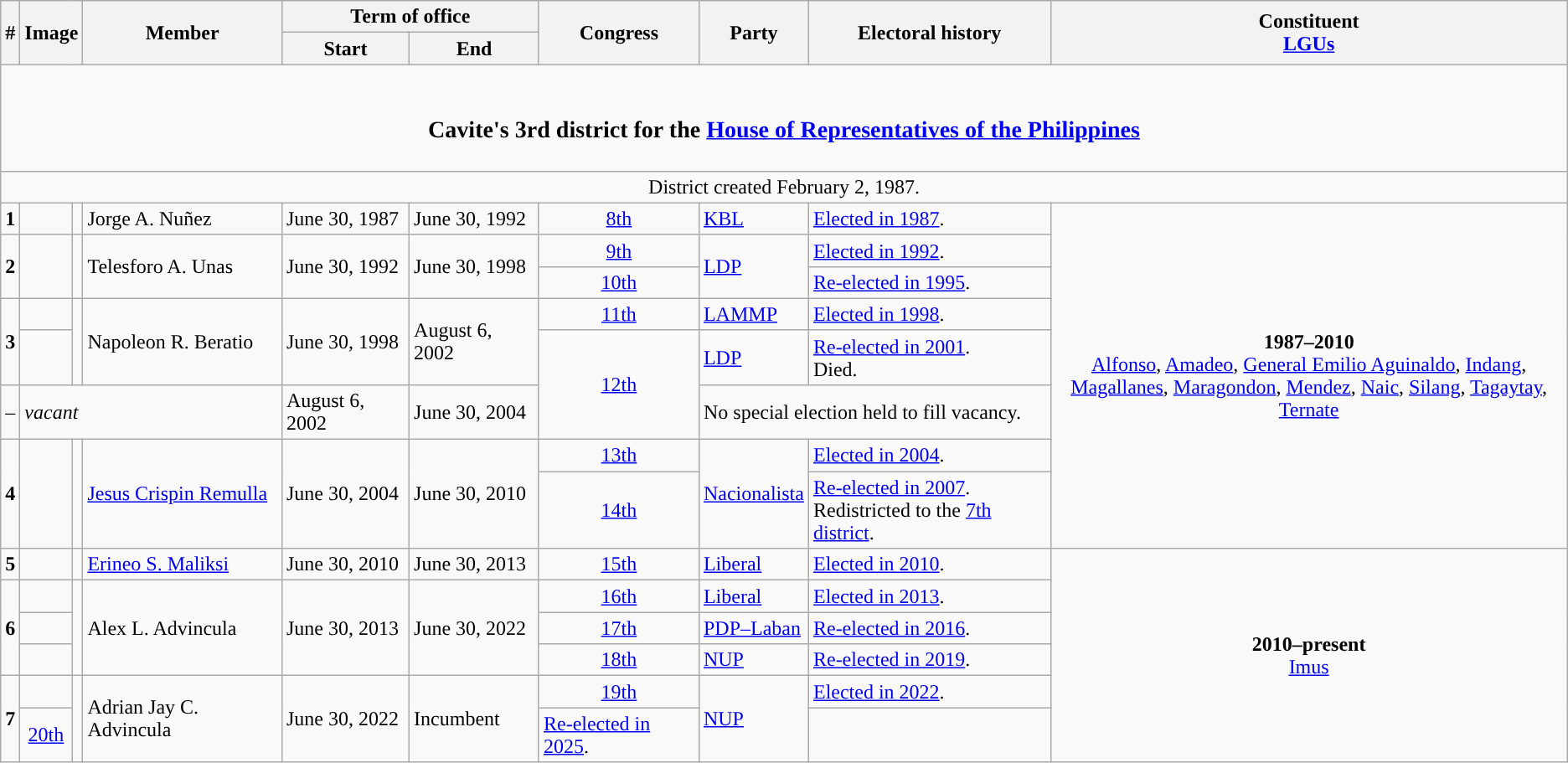<table class="wikitable">
<tr>
<th rowspan="2">#</th>
<th colspan="2" rowspan="2">Image</th>
<th rowspan="2">Member</th>
<th colspan="2">Term of office</th>
<th rowspan="2">Congress</th>
<th rowspan="2">Party</th>
<th rowspan="2">Electoral history</th>
<th rowspan="2" width="33%">Constituent<br><a href='#'>LGUs</a></th>
</tr>
<tr>
<th>Start</th>
<th>End</th>
</tr>
<tr>
<td colspan="10" style="text-align:center;"><br><h3>Cavite's 3rd district for the <a href='#'>House of Representatives of the Philippines</a></h3></td>
</tr>
<tr>
<td colspan="10" style="text-align:center;">District created February 2, 1987.</td>
</tr>
<tr>
<td style="text-align:center;"><strong>1</strong></td>
<td style="color:inherit;background:"></td>
<td></td>
<td>Jorge A. Nuñez</td>
<td>June 30, 1987</td>
<td>June 30, 1992</td>
<td style="text-align:center;"><a href='#'>8th</a></td>
<td><a href='#'>KBL</a></td>
<td><a href='#'>Elected in 1987</a>.</td>
<td rowspan="8" style="text-align:center;"><strong>1987–2010</strong><br><a href='#'>Alfonso</a>, <a href='#'>Amadeo</a>, <a href='#'>General Emilio Aguinaldo</a>, <a href='#'>Indang</a>, <a href='#'>Magallanes</a>, <a href='#'>Maragondon</a>, <a href='#'>Mendez</a>, <a href='#'>Naic</a>, <a href='#'>Silang</a>, <a href='#'>Tagaytay</a>, <a href='#'>Ternate</a></td>
</tr>
<tr>
<td style="text-align:center;" rowspan="2"><strong>2</strong></td>
<td rowspan="2" style="color:inherit;background:"></td>
<td rowspan="2"></td>
<td rowspan="2">Telesforo A. Unas</td>
<td rowspan="2">June 30, 1992</td>
<td rowspan="2">June 30, 1998</td>
<td style="text-align:center;"><a href='#'>9th</a></td>
<td rowspan="2"><a href='#'>LDP</a></td>
<td><a href='#'>Elected in 1992</a>.</td>
</tr>
<tr>
<td style="text-align:center;"><a href='#'>10th</a></td>
<td><a href='#'>Re-elected in 1995</a>.</td>
</tr>
<tr>
<td style="text-align:center;" rowspan="2"><strong>3</strong></td>
<td style="color:inherit;background:"></td>
<td rowspan="2"></td>
<td rowspan="2">Napoleon R. Beratio</td>
<td rowspan="2">June 30, 1998</td>
<td rowspan="2">August 6, 2002</td>
<td style="text-align:center;"><a href='#'>11th</a></td>
<td><a href='#'>LAMMP</a></td>
<td><a href='#'>Elected in 1998</a>.</td>
</tr>
<tr>
<td style="color:inherit;background:"></td>
<td style="text-align:center;" rowspan="2"><a href='#'>12th</a></td>
<td><a href='#'>LDP</a></td>
<td><a href='#'>Re-elected in 2001</a>.<br>Died.</td>
</tr>
<tr>
<td style="text-align:center;">–</td>
<td colspan=3><em>vacant</em></td>
<td>August 6, 2002</td>
<td>June 30, 2004</td>
<td colspan=2>No special election held to fill vacancy.</td>
</tr>
<tr>
<td style="text-align:center;" rowspan="2"><strong>4</strong></td>
<td rowspan="2" style="color:inherit;background:"></td>
<td rowspan="2"></td>
<td rowspan="2"><a href='#'>Jesus Crispin Remulla</a></td>
<td rowspan="2">June 30, 2004</td>
<td rowspan="2">June 30, 2010</td>
<td style="text-align:center;"><a href='#'>13th</a></td>
<td rowspan="2"><a href='#'>Nacionalista</a></td>
<td><a href='#'>Elected in 2004</a>.</td>
</tr>
<tr>
<td style="text-align:center;"><a href='#'>14th</a></td>
<td><a href='#'>Re-elected in 2007</a>.<br>Redistricted to the <a href='#'>7th district</a>.</td>
</tr>
<tr>
<td style="text-align:center;"><strong>5</strong></td>
<td style="color:inherit;background:"></td>
<td></td>
<td><a href='#'>Erineo S. Maliksi</a></td>
<td>June 30, 2010</td>
<td>June 30, 2013</td>
<td style="text-align:center;"><a href='#'>15th</a></td>
<td><a href='#'>Liberal</a></td>
<td><a href='#'>Elected in 2010</a>.</td>
<td rowspan="6" style="text-align:center;"><strong>2010–present</strong><br><a href='#'>Imus</a></td>
</tr>
<tr>
<td style="text-align:center;" rowspan="3"><strong>6</strong></td>
<td style="color:inherit;background:"></td>
<td rowspan="3"></td>
<td rowspan="3">Alex L. Advincula</td>
<td rowspan="3">June 30, 2013</td>
<td rowspan="3">June 30, 2022</td>
<td style="text-align:center;"><a href='#'>16th</a></td>
<td><a href='#'>Liberal</a></td>
<td><a href='#'>Elected in 2013</a>.</td>
</tr>
<tr>
<td style="color:inherit;background:"></td>
<td style="text-align:center;"><a href='#'>17th</a></td>
<td><a href='#'>PDP–Laban</a></td>
<td><a href='#'>Re-elected in 2016</a>.</td>
</tr>
<tr>
<td style="color:inherit;background:"></td>
<td style="text-align:center;"><a href='#'>18th</a></td>
<td><a href='#'>NUP</a></td>
<td><a href='#'>Re-elected in 2019</a>.</td>
</tr>
<tr>
<td style="text-align:center;" rowspan="2"><strong>7</strong></td>
<td style="color:inherit;background:"></td>
<td rowspan="2"></td>
<td rowspan="2">Adrian Jay C. Advincula</td>
<td rowspan="2">June 30, 2022</td>
<td rowspan="2">Incumbent</td>
<td style="text-align:center;"><a href='#'>19th</a></td>
<td rowspan="2"><a href='#'>NUP</a></td>
<td><a href='#'>Elected in 2022</a>.</td>
</tr>
<tr>
<td style="text-align:center;"><a href='#'>20th</a></td>
<td><a href='#'>Re-elected in 2025</a>.</td>
</tr>
</table>
